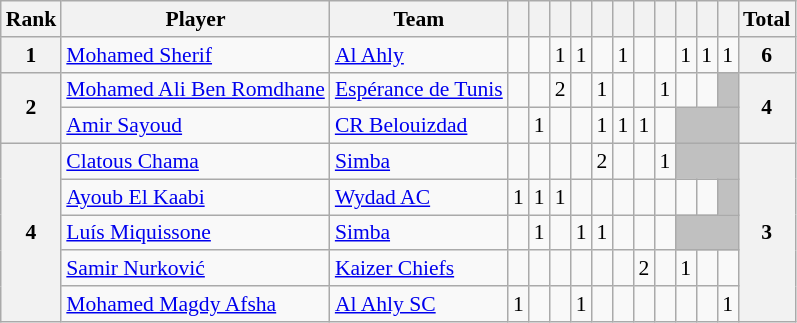<table class="wikitable" style="text-align:center; font-size:90%">
<tr>
<th>Rank</th>
<th>Player</th>
<th>Team</th>
<th></th>
<th></th>
<th></th>
<th></th>
<th></th>
<th></th>
<th></th>
<th></th>
<th></th>
<th></th>
<th></th>
<th>Total</th>
</tr>
<tr>
<th>1</th>
<td align=left> <a href='#'>Mohamed Sherif</a></td>
<td align=left> <a href='#'>Al Ahly</a></td>
<td></td>
<td></td>
<td>1</td>
<td>1</td>
<td></td>
<td>1</td>
<td></td>
<td></td>
<td>1</td>
<td>1</td>
<td>1</td>
<th>6</th>
</tr>
<tr>
<th rowspan=2>2</th>
<td align=left> <a href='#'>Mohamed Ali Ben Romdhane</a></td>
<td align=left> <a href='#'>Espérance de Tunis</a></td>
<td></td>
<td></td>
<td>2</td>
<td></td>
<td>1</td>
<td></td>
<td></td>
<td>1</td>
<td></td>
<td></td>
<td bgcolor=silver></td>
<th rowspan=2>4</th>
</tr>
<tr>
<td align=left> <a href='#'>Amir Sayoud</a></td>
<td align=left> <a href='#'>CR Belouizdad</a></td>
<td></td>
<td>1</td>
<td></td>
<td></td>
<td>1</td>
<td>1</td>
<td>1</td>
<td></td>
<td bgcolor=silver colspan=3></td>
</tr>
<tr>
<th rowspan=5>4</th>
<td align=left> <a href='#'>Clatous Chama</a></td>
<td align=left> <a href='#'>Simba</a></td>
<td></td>
<td></td>
<td></td>
<td></td>
<td>2</td>
<td></td>
<td></td>
<td>1</td>
<td bgcolor=silver colspan=3></td>
<th rowspan=5>3</th>
</tr>
<tr>
<td align=left> <a href='#'>Ayoub El Kaabi</a></td>
<td align=left> <a href='#'>Wydad AC</a></td>
<td>1</td>
<td>1</td>
<td>1</td>
<td></td>
<td></td>
<td></td>
<td></td>
<td></td>
<td></td>
<td></td>
<td bgcolor=silver></td>
</tr>
<tr>
<td align=left> <a href='#'>Luís Miquissone</a></td>
<td align=left> <a href='#'>Simba</a></td>
<td></td>
<td>1</td>
<td></td>
<td>1</td>
<td>1</td>
<td></td>
<td></td>
<td></td>
<td bgcolor=silver colspan=3></td>
</tr>
<tr>
<td align=left> <a href='#'>Samir Nurković</a></td>
<td align=left> <a href='#'>Kaizer Chiefs</a></td>
<td></td>
<td></td>
<td></td>
<td></td>
<td></td>
<td></td>
<td>2</td>
<td></td>
<td>1</td>
<td></td>
<td></td>
</tr>
<tr>
<td align=left> <a href='#'>Mohamed Magdy Afsha</a></td>
<td align=left> <a href='#'>Al Ahly SC</a></td>
<td>1</td>
<td></td>
<td></td>
<td>1</td>
<td></td>
<td></td>
<td></td>
<td></td>
<td></td>
<td></td>
<td>1</td>
</tr>
</table>
